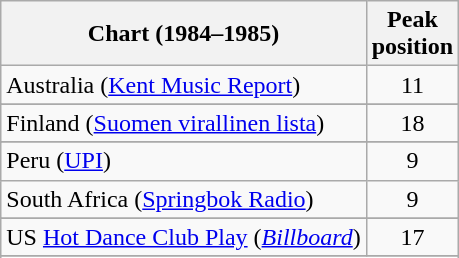<table class="wikitable sortable">
<tr>
<th>Chart (1984–1985)</th>
<th>Peak<br>position</th>
</tr>
<tr>
<td>Australia (<a href='#'>Kent Music Report</a>)</td>
<td align="center">11</td>
</tr>
<tr>
</tr>
<tr>
<td>Finland (<a href='#'>Suomen virallinen lista</a>)</td>
<td align="center">18</td>
</tr>
<tr>
</tr>
<tr>
</tr>
<tr>
</tr>
<tr>
</tr>
<tr>
</tr>
<tr>
<td>Peru (<a href='#'>UPI</a>)</td>
<td align="center">9</td>
</tr>
<tr>
<td>South Africa (<a href='#'>Springbok Radio</a>)</td>
<td align="center">9</td>
</tr>
<tr>
</tr>
<tr>
</tr>
<tr>
<td>US <a href='#'>Hot Dance Club Play</a> (<em><a href='#'>Billboard</a></em>)</td>
<td align="center">17</td>
</tr>
<tr>
</tr>
<tr>
</tr>
</table>
